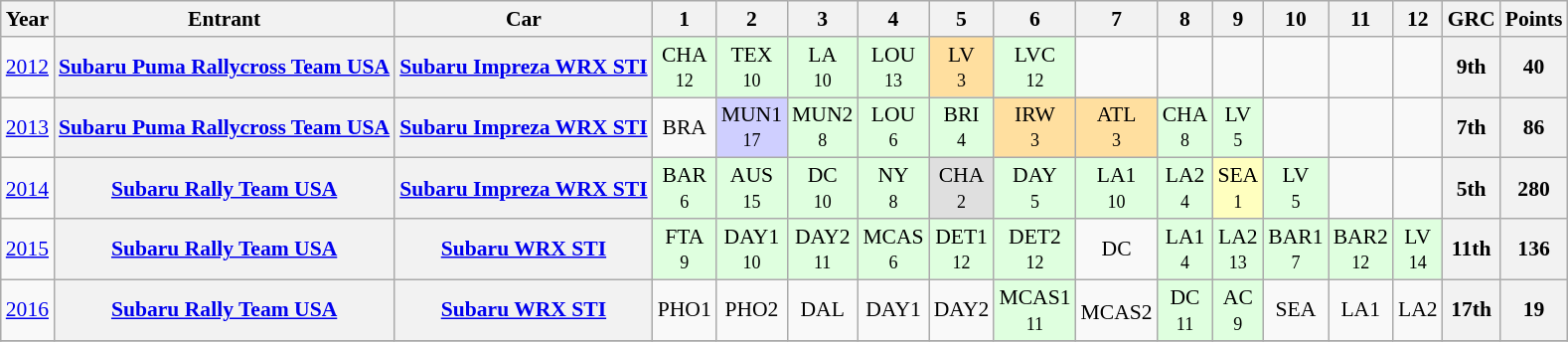<table class="wikitable" border="1" style="text-align:center; font-size:90%;">
<tr>
<th>Year</th>
<th>Entrant</th>
<th>Car</th>
<th>1</th>
<th>2</th>
<th>3</th>
<th>4</th>
<th>5</th>
<th>6</th>
<th>7</th>
<th>8</th>
<th>9</th>
<th>10</th>
<th>11</th>
<th>12</th>
<th>GRC</th>
<th>Points</th>
</tr>
<tr>
<td><a href='#'>2012</a></td>
<th><a href='#'>Subaru Puma Rallycross Team USA</a></th>
<th><a href='#'>Subaru Impreza WRX STI</a></th>
<td style="background:#DFFFDF;">CHA<br><small>12</small></td>
<td style="background:#DFFFDF;">TEX<br><small>10</small></td>
<td style="background:#DFFFDF;">LA <br><small>10</small></td>
<td style="background:#DFFFDF;">LOU <br><small>13</small></td>
<td style="background:#FFDF9F;">LV<br><small>3</small></td>
<td style="background:#DFFFDF;">LVC<br><small>12</small></td>
<td></td>
<td></td>
<td></td>
<td></td>
<td></td>
<td></td>
<th>9th</th>
<th>40</th>
</tr>
<tr>
<td><a href='#'>2013</a></td>
<th><a href='#'>Subaru Puma Rallycross Team USA</a></th>
<th><a href='#'>Subaru Impreza WRX STI</a></th>
<td>BRA<br><small></small></td>
<td style="background:#CFCFFF;">MUN1<br><small>17</small></td>
<td style="background:#DFFFDF;">MUN2<br><small>8</small></td>
<td style="background:#DFFFDF;">LOU<br><small>6</small></td>
<td style="background:#DFFFDF;">BRI<br><small>4</small></td>
<td style="background:#FFDF9F;">IRW<br><small>3</small></td>
<td style="background:#FFDF9F;">ATL<br><small>3</small></td>
<td style="background:#DFFFDF;">CHA<br><small>8</small></td>
<td style="background:#DFFFDF;">LV<br><small>5</small></td>
<td></td>
<td></td>
<td></td>
<th>7th</th>
<th>86</th>
</tr>
<tr>
<td><a href='#'>2014</a></td>
<th><a href='#'>Subaru Rally Team USA</a></th>
<th><a href='#'>Subaru Impreza WRX STI</a></th>
<td style="background:#DFFFDF;">BAR<br><small>6</small></td>
<td style="background:#DFFFDF;">AUS<br><small>15</small></td>
<td style="background:#DFFFDF;">DC<br><small>10</small></td>
<td style="background:#DFFFDF;">NY<br><small>8</small></td>
<td style="background:#DFDFDF;">CHA<br><small>2</small></td>
<td style="background:#DFFFDF;">DAY<br><small>5</small></td>
<td style="background:#DFFFDF;">LA1<br><small>10</small></td>
<td style="background:#DFFFDF;">LA2<br><small>4</small></td>
<td style="background:#FFFFBF;">SEA<br><small>1</small></td>
<td style="background:#DFFFDF;">LV<br><small>5</small></td>
<td></td>
<td></td>
<th>5th</th>
<th>280</th>
</tr>
<tr>
<td><a href='#'>2015</a></td>
<th><a href='#'>Subaru Rally Team USA</a></th>
<th><a href='#'>Subaru WRX STI</a></th>
<td style="background:#DFFFDF;">FTA<br><small>9</small></td>
<td style="background:#DFFFDF;">DAY1<br><small>10</small></td>
<td style="background:#DFFFDF;">DAY2<br><small>11</small></td>
<td style="background:#DFFFDF;">MCAS<br><small>6</small></td>
<td style="background:#DFFFDF;">DET1<br><small>12</small></td>
<td style="background:#DFFFDF;">DET2<br><small>12</small></td>
<td>DC<br><small></small></td>
<td style="background:#DFFFDF;">LA1<br><small>4</small></td>
<td style="background:#DFFFDF;">LA2<br><small>13</small></td>
<td style="background:#DFFFDF;">BAR1<br><small>7</small></td>
<td style="background:#DFFFDF;">BAR2<br><small>12</small></td>
<td style="background:#DFFFDF;">LV<br><small>14</small></td>
<th>11th</th>
<th>136</th>
</tr>
<tr>
<td><a href='#'>2016</a></td>
<th><a href='#'>Subaru Rally Team USA</a></th>
<th><a href='#'>Subaru  WRX STI</a></th>
<td>PHO1</td>
<td>PHO2</td>
<td>DAL</td>
<td>DAY1</td>
<td>DAY2</td>
<td style="background:#DFFFDF;">MCAS1<br><small>11</small></td>
<td>MCAS2<sup></sup></td>
<td style="background:#DFFFDF;">DC<br><small>11</small></td>
<td style="background:#DFFFDF;">AC<br><small>9</small></td>
<td>SEA<br><small></small></td>
<td>LA1<br><small></small></td>
<td>LA2<br><small></small></td>
<th>17th</th>
<th>19</th>
</tr>
<tr>
</tr>
</table>
